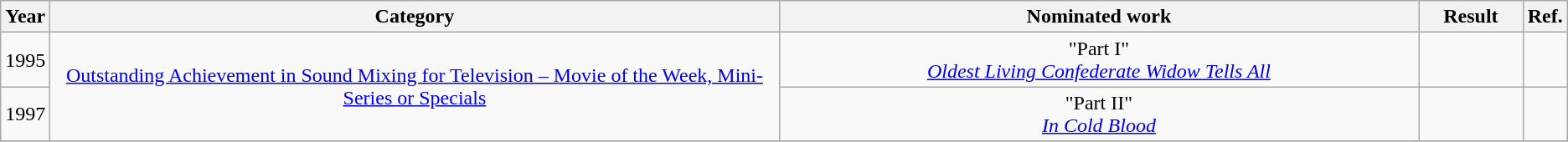<table class="wikitable sortable plainrowheaders" style="text-align:center;">
<tr>
<th scope="col" style="width:1em;">Year</th>
<th scope="col" style="width:40em;">Category</th>
<th scope="col" style="width:35em;">Nominated work</th>
<th scope="col" style="width:5em;">Result</th>
<th scope="col" style="width:1em;">Ref.</th>
</tr>
<tr>
<td>1995</td>
<td rowspan="2"><a href='#'>Outstanding Achievement in Sound Mixing for Television – Movie of the Week, Mini-Series or Specials</a></td>
<td>"Part I" <br> <em><a href='#'>Oldest Living Confederate Widow Tells All</a></em></td>
<td></td>
<td></td>
</tr>
<tr>
<td>1997</td>
<td>"Part II" <br> <em><a href='#'>In Cold Blood</a></em></td>
<td></td>
<td></td>
</tr>
<tr>
</tr>
</table>
